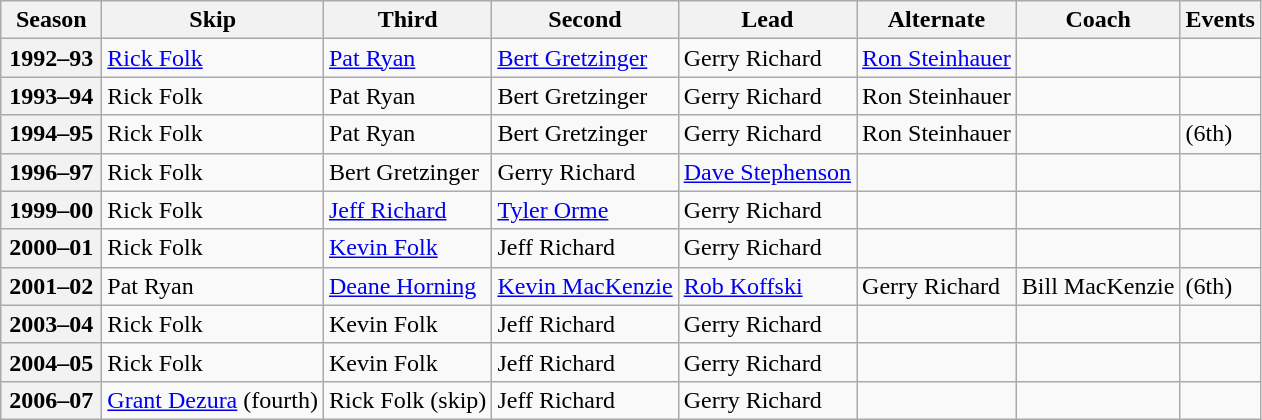<table class="wikitable">
<tr>
<th scope="col" width=60>Season</th>
<th scope="col">Skip</th>
<th scope="col">Third</th>
<th scope="col">Second</th>
<th scope="col">Lead</th>
<th scope="col">Alternate</th>
<th scope="col">Coach</th>
<th scope="col">Events</th>
</tr>
<tr>
<th scope="row">1992–93</th>
<td><a href='#'>Rick Folk</a></td>
<td><a href='#'>Pat Ryan</a></td>
<td><a href='#'>Bert Gretzinger</a></td>
<td>Gerry Richard</td>
<td><a href='#'>Ron Steinhauer</a></td>
<td></td>
<td> </td>
</tr>
<tr>
<th scope="row">1993–94</th>
<td>Rick Folk</td>
<td>Pat Ryan</td>
<td>Bert Gretzinger</td>
<td>Gerry Richard</td>
<td>Ron Steinhauer</td>
<td></td>
<td> <br> </td>
</tr>
<tr>
<th scope="row">1994–95</th>
<td>Rick Folk</td>
<td>Pat Ryan</td>
<td>Bert Gretzinger</td>
<td>Gerry Richard</td>
<td>Ron Steinhauer</td>
<td></td>
<td> (6th)</td>
</tr>
<tr>
<th scope="row">1996–97</th>
<td>Rick Folk</td>
<td>Bert Gretzinger</td>
<td>Gerry Richard</td>
<td><a href='#'>Dave Stephenson</a></td>
<td></td>
<td></td>
<td></td>
</tr>
<tr>
<th scope="row">1999–00</th>
<td>Rick Folk</td>
<td><a href='#'>Jeff Richard</a></td>
<td><a href='#'>Tyler Orme</a></td>
<td>Gerry Richard</td>
<td></td>
<td></td>
<td></td>
</tr>
<tr>
<th scope="row">2000–01</th>
<td>Rick Folk</td>
<td><a href='#'>Kevin Folk</a></td>
<td>Jeff Richard</td>
<td>Gerry Richard</td>
<td></td>
<td></td>
<td></td>
</tr>
<tr>
<th scope="row">2001–02</th>
<td>Pat Ryan</td>
<td><a href='#'>Deane Horning</a></td>
<td><a href='#'>Kevin MacKenzie</a></td>
<td><a href='#'>Rob Koffski</a></td>
<td>Gerry Richard</td>
<td>Bill MacKenzie</td>
<td> (6th)</td>
</tr>
<tr>
<th scope="row">2003–04</th>
<td>Rick Folk</td>
<td>Kevin Folk</td>
<td>Jeff Richard</td>
<td>Gerry Richard</td>
<td></td>
<td></td>
<td></td>
</tr>
<tr>
<th scope="row">2004–05</th>
<td>Rick Folk</td>
<td>Kevin Folk</td>
<td>Jeff Richard</td>
<td>Gerry Richard</td>
<td></td>
<td></td>
<td></td>
</tr>
<tr>
<th scope="row">2006–07</th>
<td><a href='#'>Grant Dezura</a> (fourth)</td>
<td>Rick Folk (skip)</td>
<td>Jeff Richard</td>
<td>Gerry Richard</td>
<td></td>
<td></td>
<td></td>
</tr>
</table>
